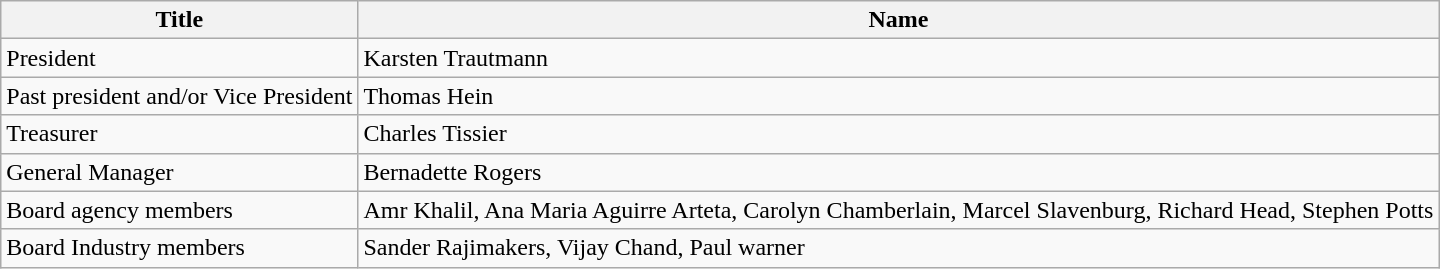<table class="wikitable">
<tr>
<th>Title</th>
<th>Name</th>
</tr>
<tr>
<td>President</td>
<td>Karsten Trautmann</td>
</tr>
<tr>
<td>Past president and/or Vice President</td>
<td>Thomas Hein</td>
</tr>
<tr>
<td>Treasurer</td>
<td>Charles Tissier</td>
</tr>
<tr>
<td>General Manager</td>
<td>Bernadette Rogers</td>
</tr>
<tr>
<td>Board agency members</td>
<td>Amr Khalil, Ana Maria Aguirre Arteta, Carolyn Chamberlain, Marcel Slavenburg, Richard Head, Stephen Potts</td>
</tr>
<tr>
<td>Board Industry members</td>
<td>Sander Rajimakers, Vijay Chand, Paul warner</td>
</tr>
</table>
